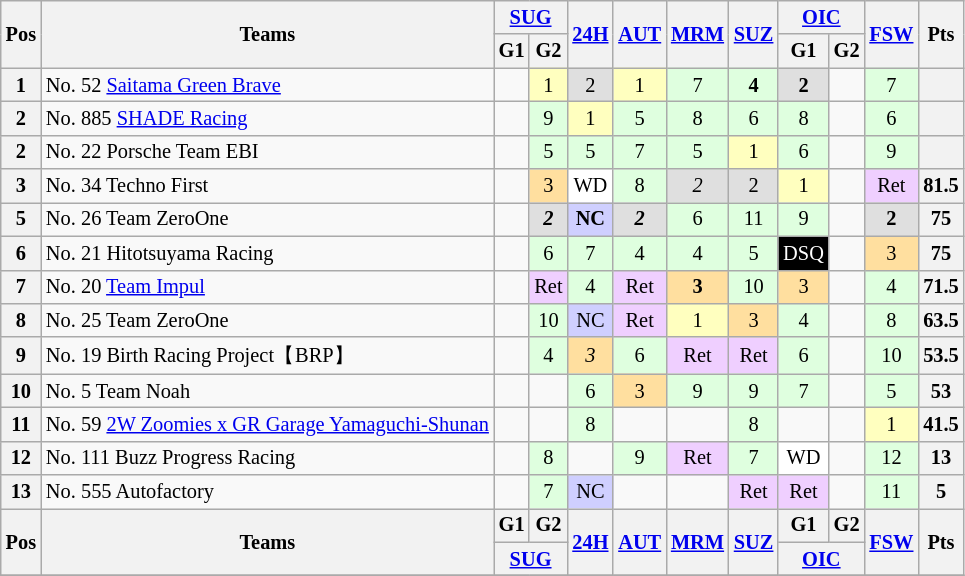<table class="wikitable" style="font-size:85%; text-align:center">
<tr>
<th rowspan=2>Pos</th>
<th rowspan=2>Teams</th>
<th colspan=2><a href='#'>SUG</a></th>
<th rowspan=2><a href='#'>24H</a></th>
<th rowspan=2><a href='#'>AUT</a></th>
<th rowspan=2><a href='#'>MRM</a></th>
<th rowspan=2><a href='#'>SUZ</a></th>
<th colspan=2><a href='#'>OIC</a></th>
<th rowspan=2><a href='#'>FSW</a></th>
<th rowspan=2>Pts</th>
</tr>
<tr>
<th>G1</th>
<th>G2</th>
<th>G1</th>
<th>G2</th>
</tr>
<tr>
<th>1</th>
<td align="left"> No. 52 <a href='#'>Saitama Green Brave</a></td>
<td></td>
<td style="background:#ffffbf;">1</td>
<td style="background:#dfdfdf;">2</td>
<td style="background:#ffffbf;">1</td>
<td style="background:#dfffdf;">7</td>
<td style="background:#dfffdf;"><strong>4</strong></td>
<td style="background:#dfdfdf;"><strong>2</strong></td>
<td></td>
<td style="background:#dfffdf;">7</td>
<th></th>
</tr>
<tr>
<th>2</th>
<td align="left"> No. 885 <a href='#'>SHADE Racing</a></td>
<td></td>
<td style="background:#dfffdf;">9</td>
<td style="background:#ffffbf;">1</td>
<td style="background:#dfffdf;">5</td>
<td style="background:#dfffdf;">8</td>
<td style="background:#dfffdf;">6</td>
<td style="background:#dfffdf;">8</td>
<td></td>
<td style="background:#dfffdf;">6</td>
<th></th>
</tr>
<tr>
<th>2</th>
<td align="left"> No. 22 Porsche Team EBI</td>
<td></td>
<td style="background:#dfffdf;">5</td>
<td style="background:#dfffdf;">5</td>
<td style="background:#dfffdf;">7</td>
<td style="background:#dfffdf;">5</td>
<td style="background:#ffffbf;">1</td>
<td style="background:#dfffdf;">6</td>
<td></td>
<td style="background:#dfffdf;">9</td>
<th></th>
</tr>
<tr>
<th>3</th>
<td align="left"> No. 34 Techno First</td>
<td></td>
<td style="background:#ffdf9f;">3</td>
<td style="background:#FFFFFF;">WD</td>
<td style="background:#dfffdf;">8</td>
<td style="background:#dfdfdf;"><em>2</em></td>
<td style="background:#dfdfdf;">2</td>
<td style="background:#ffffbf;">1</td>
<td></td>
<td style="background:#efcfff;">Ret</td>
<th>81.5</th>
</tr>
<tr>
<th>5</th>
<td align="left"> No. 26 Team ZeroOne</td>
<td></td>
<td style="background:#dfdfdf;"><strong><em>2</em></strong></td>
<td style="background:#cfcfff;"><strong>NC</strong></td>
<td style="background:#dfdfdf;"><strong><em>2</em></strong></td>
<td style="background:#dfffdf;">6</td>
<td style="background:#dfffdf;">11</td>
<td style="background:#dfffdf;">9</td>
<td></td>
<td style="background:#dfdfdf;"><strong>2</strong></td>
<th>75</th>
</tr>
<tr>
<th>6</th>
<td align="left"> No. 21 Hitotsuyama Racing</td>
<td></td>
<td style="background:#dfffdf;">6</td>
<td style="background:#dfffdf;">7</td>
<td style="background:#dfffdf;">4</td>
<td style="background:#dfffdf;">4</td>
<td style="background:#dfffdf;">5</td>
<td style="background-color:#000000;color:white">DSQ</td>
<td></td>
<td style="background:#ffdf9f;">3</td>
<th>75</th>
</tr>
<tr>
<th>7</th>
<td align="left"> No. 20 <a href='#'>Team Impul</a></td>
<td></td>
<td style="background:#efcfff;">Ret</td>
<td style="background:#dfffdf;">4</td>
<td style="background:#efcfff;">Ret</td>
<td style="background:#ffdf9f;"><strong>3</strong></td>
<td style="background:#dfffdf;">10</td>
<td style="background:#ffdf9f;">3</td>
<td></td>
<td style="background:#dfffdf;">4</td>
<th>71.5</th>
</tr>
<tr>
<th>8</th>
<td align="left"> No. 25 Team ZeroOne</td>
<td></td>
<td style="background:#dfffdf;">10</td>
<td style="background:#cfcfff;">NC</td>
<td style="background:#efcfff;">Ret</td>
<td style="background:#ffffbf;">1</td>
<td style="background:#ffdf9f;">3</td>
<td style="background:#dfffdf;">4</td>
<td></td>
<td style="background:#dfffdf;">8</td>
<th>63.5</th>
</tr>
<tr>
<th>9</th>
<td align="left"> No. 19 Birth Racing Project【BRP】</td>
<td></td>
<td style="background:#dfffdf;">4</td>
<td style="background:#ffdf9f;"><em>3</em></td>
<td style="background:#dfffdf;">6</td>
<td style="background:#efcfff;">Ret</td>
<td style="background:#efcfff;">Ret</td>
<td style="background:#dfffdf;">6</td>
<td></td>
<td style="background:#dfffdf;">10</td>
<th>53.5</th>
</tr>
<tr>
<th>10</th>
<td align="left"> No. 5 Team Noah</td>
<td></td>
<td></td>
<td style="background:#dfffdf;">6</td>
<td style="background:#ffdf9f;">3</td>
<td style="background:#dfffdf;">9</td>
<td style="background:#dfffdf;">9</td>
<td style="background:#dfffdf;">7</td>
<td></td>
<td style="background:#dfffdf;">5</td>
<th>53</th>
</tr>
<tr>
<th>11</th>
<td align="left"> No. 59 <a href='#'>2W Zoomies x GR Garage Yamaguchi-Shunan</a></td>
<td></td>
<td></td>
<td style="background:#dfffdf;">8</td>
<td></td>
<td></td>
<td style="background:#dfffdf;">8</td>
<td></td>
<td></td>
<td style="background:#ffffbf;">1</td>
<th>41.5</th>
</tr>
<tr>
<th>12</th>
<td align="left"> No. 111 Buzz Progress Racing</td>
<td></td>
<td style="background:#dfffdf;">8</td>
<td></td>
<td style="background:#dfffdf;">9</td>
<td style="background:#efcfff;">Ret</td>
<td style="background:#dfffdf;">7</td>
<td style="background:#FFFFFF;">WD</td>
<td></td>
<td style="background:#dfffdf;">12</td>
<th>13</th>
</tr>
<tr>
<th>13</th>
<td align="left"> No. 555 Autofactory</td>
<td></td>
<td style="background:#dfffdf;">7</td>
<td style="background:#cfcfff;">NC</td>
<td></td>
<td></td>
<td style="background:#efcfff;">Ret</td>
<td style="background:#efcfff;">Ret</td>
<td></td>
<td style="background:#dfffdf;">11</td>
<th>5</th>
</tr>
<tr>
<th rowspan=2>Pos</th>
<th rowspan=2>Teams</th>
<th>G1</th>
<th>G2</th>
<th rowspan=2><a href='#'>24H</a></th>
<th rowspan=2><a href='#'>AUT</a></th>
<th rowspan=2><a href='#'>MRM</a></th>
<th rowspan=2><a href='#'>SUZ</a></th>
<th>G1</th>
<th>G2</th>
<th rowspan=2><a href='#'>FSW</a></th>
<th rowspan=2>Pts</th>
</tr>
<tr>
<th colspan=2><a href='#'>SUG</a></th>
<th colspan=2><a href='#'>OIC</a></th>
</tr>
<tr>
</tr>
</table>
